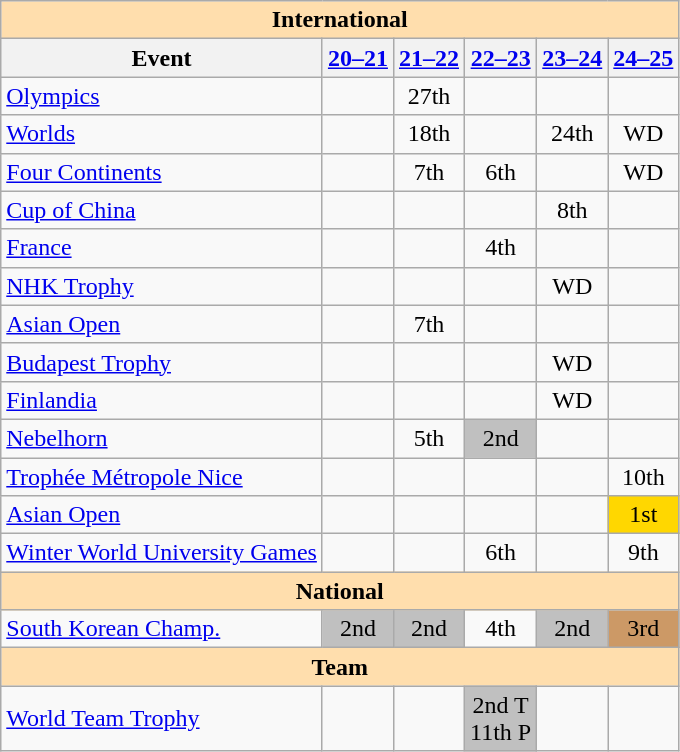<table class="wikitable" style="text-align:center">
<tr>
<th style="background-color: #ffdead; " colspan=6 align=center>International</th>
</tr>
<tr>
<th>Event</th>
<th><a href='#'>20–21</a></th>
<th><a href='#'>21–22</a></th>
<th><a href='#'>22–23</a></th>
<th><a href='#'>23–24</a></th>
<th><a href='#'>24–25</a></th>
</tr>
<tr>
<td align=left><a href='#'>Olympics</a></td>
<td></td>
<td>27th</td>
<td></td>
<td></td>
<td></td>
</tr>
<tr>
<td align=left><a href='#'>Worlds</a></td>
<td></td>
<td>18th</td>
<td></td>
<td>24th</td>
<td>WD</td>
</tr>
<tr>
<td align=left><a href='#'>Four Continents</a></td>
<td></td>
<td>7th</td>
<td>6th</td>
<td></td>
<td>WD</td>
</tr>
<tr>
<td align=left> <a href='#'>Cup of China</a></td>
<td></td>
<td></td>
<td></td>
<td>8th</td>
<td></td>
</tr>
<tr>
<td align=left> <a href='#'>France</a></td>
<td></td>
<td></td>
<td>4th</td>
<td></td>
<td></td>
</tr>
<tr>
<td align=left> <a href='#'>NHK Trophy</a></td>
<td></td>
<td></td>
<td></td>
<td>WD</td>
<td></td>
</tr>
<tr>
<td align=left> <a href='#'>Asian Open</a></td>
<td></td>
<td>7th</td>
<td></td>
<td></td>
<td></td>
</tr>
<tr>
<td align=left> <a href='#'>Budapest Trophy</a></td>
<td></td>
<td></td>
<td></td>
<td>WD</td>
<td></td>
</tr>
<tr>
<td align=left> <a href='#'>Finlandia</a></td>
<td></td>
<td></td>
<td></td>
<td>WD</td>
<td></td>
</tr>
<tr>
<td align=left> <a href='#'>Nebelhorn</a></td>
<td></td>
<td>5th</td>
<td bgcolor=silver>2nd</td>
<td></td>
<td></td>
</tr>
<tr>
<td align=left> <a href='#'>Trophée Métropole Nice</a></td>
<td></td>
<td></td>
<td></td>
<td></td>
<td>10th</td>
</tr>
<tr>
<td align=left><a href='#'>Asian Open</a></td>
<td></td>
<td></td>
<td></td>
<td></td>
<td bgcolor=gold>1st</td>
</tr>
<tr>
<td align=left><a href='#'>Winter World University Games</a></td>
<td></td>
<td></td>
<td>6th</td>
<td></td>
<td>9th</td>
</tr>
<tr>
<th style="background-color: #ffdead; " colspan=6 align=center>National</th>
</tr>
<tr>
<td align=left><a href='#'>South Korean Champ.</a></td>
<td bgcolor=silver>2nd</td>
<td bgcolor=silver>2nd</td>
<td>4th</td>
<td bgcolor=silver>2nd</td>
<td bgcolor=cc9966>3rd</td>
</tr>
<tr>
<th style="background-color: #ffdead; " colspan=6 align=center>Team</th>
</tr>
<tr>
<td align=left><a href='#'>World Team Trophy</a></td>
<td></td>
<td></td>
<td bgcolor=silver>2nd T<br>11th P</td>
<td></td>
<td></td>
</tr>
</table>
